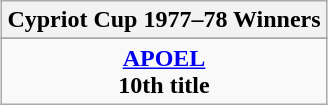<table class="wikitable" style="text-align:center;margin: 0 auto;">
<tr>
<th>Cypriot Cup 1977–78 Winners</th>
</tr>
<tr>
</tr>
<tr>
<td><strong><a href='#'>APOEL</a></strong><br><strong>10th title</strong></td>
</tr>
</table>
